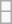<table class="wikitable">
<tr>
<td></td>
</tr>
<tr>
<td></td>
</tr>
</table>
